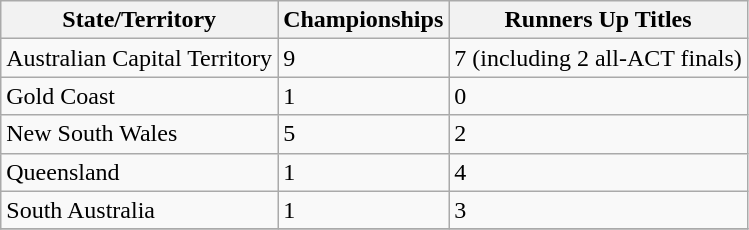<table class="wikitable">
<tr>
<th>State/Territory</th>
<th>Championships</th>
<th>Runners Up Titles</th>
</tr>
<tr>
<td> Australian Capital Territory</td>
<td>9</td>
<td>7 (including 2 all-ACT finals)</td>
</tr>
<tr>
<td> Gold Coast</td>
<td>1</td>
<td>0</td>
</tr>
<tr>
<td> New South Wales</td>
<td>5</td>
<td>2</td>
</tr>
<tr>
<td> Queensland</td>
<td>1</td>
<td>4</td>
</tr>
<tr>
<td> South Australia</td>
<td>1</td>
<td>3</td>
</tr>
<tr>
</tr>
</table>
